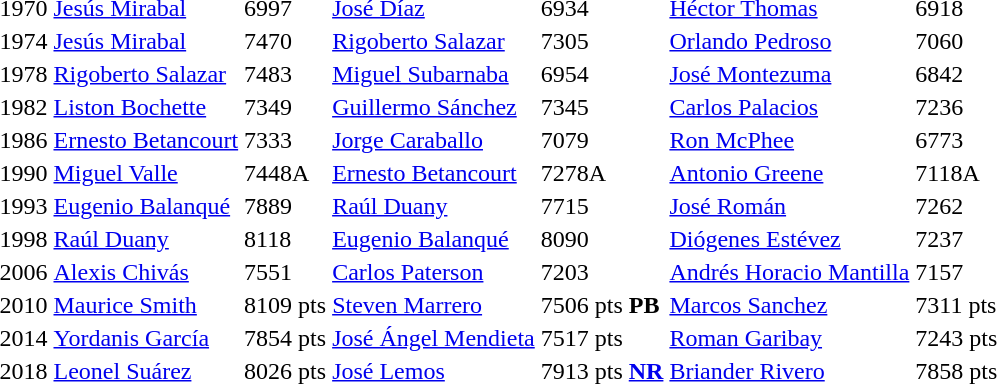<table>
<tr>
<td>1970</td>
<td><a href='#'>Jesús Mirabal</a><br> </td>
<td>6997</td>
<td><a href='#'>José Díaz</a><br> </td>
<td>6934</td>
<td><a href='#'>Héctor Thomas</a><br> </td>
<td>6918</td>
</tr>
<tr>
<td>1974</td>
<td><a href='#'>Jesús Mirabal</a><br> </td>
<td>7470</td>
<td><a href='#'>Rigoberto Salazar</a><br> </td>
<td>7305</td>
<td><a href='#'>Orlando Pedroso</a><br> </td>
<td>7060</td>
</tr>
<tr>
<td>1978</td>
<td><a href='#'>Rigoberto Salazar</a><br> </td>
<td>7483</td>
<td><a href='#'>Miguel Subarnaba</a><br> </td>
<td>6954</td>
<td><a href='#'>José Montezuma</a><br> </td>
<td>6842</td>
</tr>
<tr>
<td>1982</td>
<td><a href='#'>Liston Bochette</a><br> </td>
<td>7349</td>
<td><a href='#'>Guillermo Sánchez</a><br> </td>
<td>7345</td>
<td><a href='#'>Carlos Palacios</a><br> </td>
<td>7236</td>
</tr>
<tr>
<td>1986</td>
<td><a href='#'>Ernesto Betancourt</a><br> </td>
<td>7333</td>
<td><a href='#'>Jorge Caraballo</a><br> </td>
<td>7079</td>
<td><a href='#'>Ron McPhee</a><br> </td>
<td>6773</td>
</tr>
<tr>
<td>1990</td>
<td><a href='#'>Miguel Valle</a><br> </td>
<td>7448A</td>
<td><a href='#'>Ernesto Betancourt</a><br> </td>
<td>7278A</td>
<td><a href='#'>Antonio Greene</a><br> </td>
<td>7118A</td>
</tr>
<tr>
<td>1993</td>
<td><a href='#'>Eugenio Balanqué</a><br> </td>
<td>7889</td>
<td><a href='#'>Raúl Duany</a><br> </td>
<td>7715</td>
<td><a href='#'>José Román</a><br> </td>
<td>7262</td>
</tr>
<tr>
<td>1998</td>
<td><a href='#'>Raúl Duany</a><br> </td>
<td>8118</td>
<td><a href='#'>Eugenio Balanqué</a><br> </td>
<td>8090</td>
<td><a href='#'>Diógenes Estévez</a><br> </td>
<td>7237</td>
</tr>
<tr>
<td>2006</td>
<td><a href='#'>Alexis Chivás</a><br></td>
<td>7551</td>
<td><a href='#'>Carlos Paterson</a><br></td>
<td>7203</td>
<td><a href='#'>Andrés Horacio Mantilla</a><br></td>
<td>7157</td>
</tr>
<tr>
<td>2010</td>
<td><a href='#'>Maurice Smith</a><br></td>
<td>8109 pts</td>
<td><a href='#'>Steven Marrero</a><br></td>
<td>7506 pts <strong>PB</strong></td>
<td><a href='#'>Marcos Sanchez</a><br></td>
<td>7311 pts</td>
</tr>
<tr>
<td>2014</td>
<td><a href='#'>Yordanis García</a><br></td>
<td>7854 pts</td>
<td><a href='#'>José Ángel Mendieta</a><br></td>
<td>7517 pts</td>
<td><a href='#'>Roman Garibay</a><br></td>
<td>7243 pts</td>
</tr>
<tr>
<td>2018</td>
<td><a href='#'>Leonel Suárez</a><br></td>
<td>8026 pts</td>
<td><a href='#'>José Lemos</a><br></td>
<td>7913 pts <strong><a href='#'>NR</a></strong></td>
<td><a href='#'>Briander Rivero</a><br></td>
<td>7858 pts</td>
</tr>
</table>
